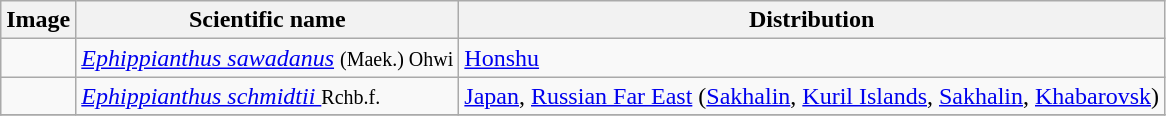<table class="wikitable">
<tr>
<th>Image</th>
<th>Scientific name</th>
<th>Distribution</th>
</tr>
<tr>
<td></td>
<td><em><a href='#'>Ephippianthus sawadanus</a></em> <small>(Maek.) Ohwi</small></td>
<td><a href='#'>Honshu</a></td>
</tr>
<tr>
<td></td>
<td><em><a href='#'>Ephippianthus schmidtii </a></em> <small>Rchb.f.</small></td>
<td><a href='#'>Japan</a>, <a href='#'>Russian Far East</a> (<a href='#'>Sakhalin</a>, <a href='#'>Kuril Islands</a>, <a href='#'>Sakhalin</a>, <a href='#'>Khabarovsk</a>)</td>
</tr>
<tr>
</tr>
</table>
